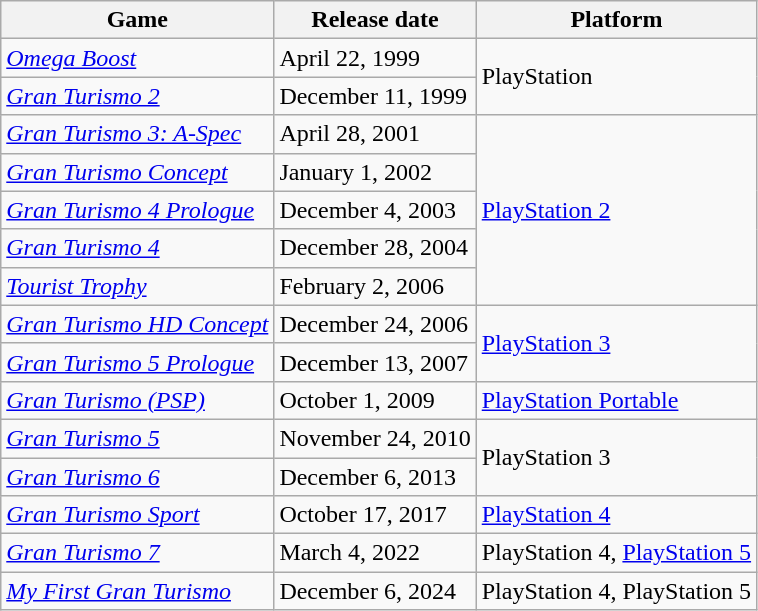<table class="wikitable">
<tr>
<th>Game</th>
<th>Release date</th>
<th>Platform</th>
</tr>
<tr>
<td><em><a href='#'>Omega Boost</a></em></td>
<td>April 22, 1999</td>
<td rowspan="2">PlayStation</td>
</tr>
<tr>
<td><em><a href='#'>Gran Turismo 2</a></em></td>
<td>December 11, 1999</td>
</tr>
<tr>
<td><em><a href='#'>Gran Turismo 3: A-Spec</a></em></td>
<td>April 28, 2001</td>
<td rowspan="5"><a href='#'>PlayStation 2</a></td>
</tr>
<tr>
<td><em><a href='#'>Gran Turismo Concept</a></em></td>
<td>January 1, 2002</td>
</tr>
<tr>
<td><em><a href='#'>Gran Turismo 4 Prologue</a></em></td>
<td>December 4, 2003</td>
</tr>
<tr>
<td><em><a href='#'>Gran Turismo 4</a></em></td>
<td>December 28, 2004</td>
</tr>
<tr>
<td><em><a href='#'>Tourist Trophy</a></em></td>
<td>February 2, 2006</td>
</tr>
<tr>
<td><em><a href='#'>Gran Turismo HD Concept</a></em></td>
<td>December 24, 2006</td>
<td rowspan="2"><a href='#'>PlayStation 3</a></td>
</tr>
<tr>
<td><em><a href='#'>Gran Turismo 5 Prologue</a></em></td>
<td>December 13, 2007</td>
</tr>
<tr>
<td><em><a href='#'>Gran Turismo (PSP)</a></em></td>
<td>October 1, 2009</td>
<td><a href='#'>PlayStation Portable</a></td>
</tr>
<tr>
<td><em><a href='#'>Gran Turismo 5</a></em></td>
<td>November 24, 2010</td>
<td rowspan="2">PlayStation 3</td>
</tr>
<tr>
<td><em><a href='#'>Gran Turismo 6</a></em></td>
<td>December 6, 2013</td>
</tr>
<tr>
<td><em><a href='#'>Gran Turismo Sport</a></em></td>
<td>October 17, 2017</td>
<td><a href='#'>PlayStation 4</a></td>
</tr>
<tr>
<td><em><a href='#'>Gran Turismo 7</a></em></td>
<td>March 4, 2022</td>
<td>PlayStation 4, <a href='#'>PlayStation 5</a></td>
</tr>
<tr>
<td><em><a href='#'>My First Gran Turismo</a></em></td>
<td>December 6, 2024</td>
<td>PlayStation 4, PlayStation 5</td>
</tr>
</table>
